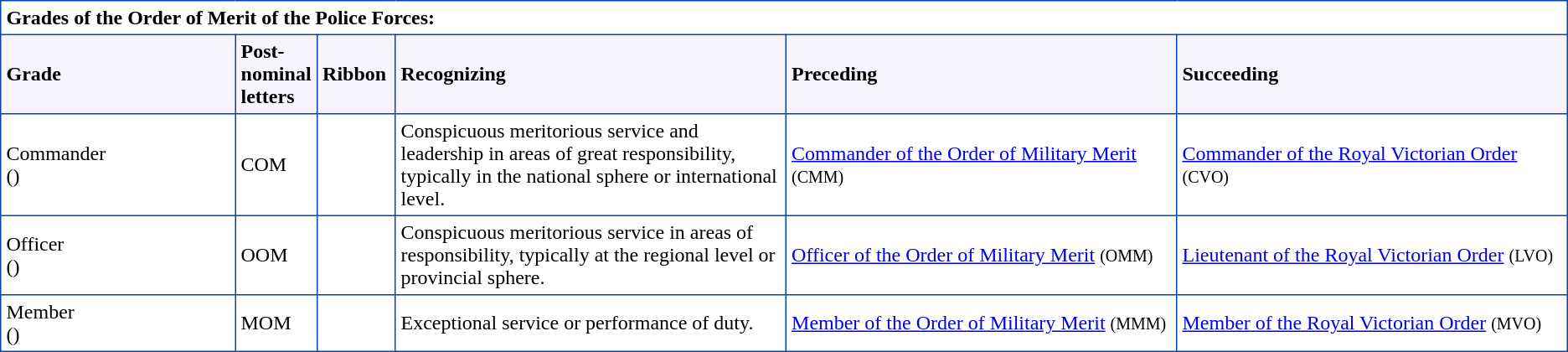<table border="2" cellpadding="4" cellspacing="0" style="margin: 1em 1em 1em 0; background:white; border: 1px #0047AB solid; border-collapse: collapse;">
<tr bgcolor="white">
<th colspan="6" align="left"><span>Grades of the Order of Merit of the Police Forces:</span></th>
</tr>
<tr bgcolor="#F8F4FF">
<th width="15%" align="left"><span>Grade</span></th>
<th width="5%" align="left"><span>Post-nominal letters</span></th>
<th width="5%" align="left"><span>Ribbon</span></th>
<th width="25%" align="left"><span>Recognizing</span></th>
<th width="25%" align="left"><span>Preceding</span></th>
<th width="25%" align="left"><span>Succeeding</span></th>
</tr>
<tr>
<td>Commander<br>()</td>
<td>COM</td>
<td></td>
<td>Conspicuous meritorious service and leadership in areas of great responsibility, typically in the national sphere or international level.</td>
<td><a href='#'>Commander of the Order of Military Merit</a> <small>(CMM)</small></td>
<td><a href='#'>Commander of the Royal Victorian Order</a> <small>(CVO)</small></td>
</tr>
<tr>
<td>Officer<br>()</td>
<td>OOM</td>
<td></td>
<td>Conspicuous meritorious service in areas of responsibility, typically at the regional level or provincial sphere.</td>
<td><a href='#'>Officer of the Order of Military Merit</a> <small>(OMM)</small></td>
<td><a href='#'>Lieutenant of the Royal Victorian Order</a> <small>(LVO)</small></td>
</tr>
<tr>
<td>Member<br>()</td>
<td>MOM</td>
<td></td>
<td>Exceptional service or performance of duty.</td>
<td><a href='#'>Member of the Order of Military Merit</a> <small>(MMM)</small></td>
<td><a href='#'>Member of the Royal Victorian Order</a> <small>(MVO)</small></td>
</tr>
</table>
